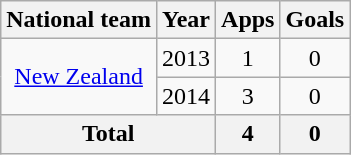<table class=wikitable style=text-align:center>
<tr>
<th>National team</th>
<th>Year</th>
<th>Apps</th>
<th>Goals</th>
</tr>
<tr>
<td rowspan=2><a href='#'>New Zealand</a></td>
<td>2013</td>
<td>1</td>
<td>0</td>
</tr>
<tr>
<td>2014</td>
<td>3</td>
<td>0</td>
</tr>
<tr>
<th colspan=2>Total</th>
<th>4</th>
<th>0</th>
</tr>
</table>
